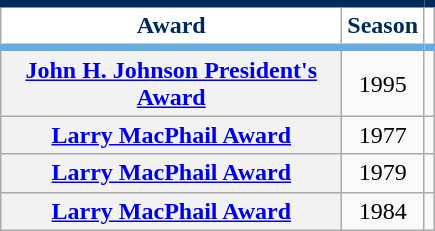<table class="wikitable sortable plainrowheaders" style="text-align:center">
<tr>
<th scope="col" style="background-color:#ffffff; border-top:#002A5C 5px solid; border-bottom:#68ACDB 5px solid; color:#002A5C" width="220px">Award</th>
<th scope="col" style="background-color:#ffffff; border-top:#002A5C 5px solid; border-bottom:#68ACDB 5px solid; color:#002A5C">Season</th>
<th class="unsortable" scope="col" style="background-color:#ffffff; border-top:#002A5C 5px solid; border-bottom:#68ACDB 5px solid; color:#002A5C"></th>
</tr>
<tr>
<th scope="row" style="text-align:center"><a href='#'>John H. Johnson President's Award</a></th>
<td>1995</td>
<td></td>
</tr>
<tr>
<th scope="row" style="text-align:center"><a href='#'>Larry MacPhail Award</a></th>
<td>1977</td>
<td></td>
</tr>
<tr>
<th scope="row" style="text-align:center"><a href='#'>Larry MacPhail Award</a></th>
<td>1979</td>
<td></td>
</tr>
<tr>
<th scope="row" style="text-align:center"><a href='#'>Larry MacPhail Award</a></th>
<td>1984</td>
<td></td>
</tr>
</table>
